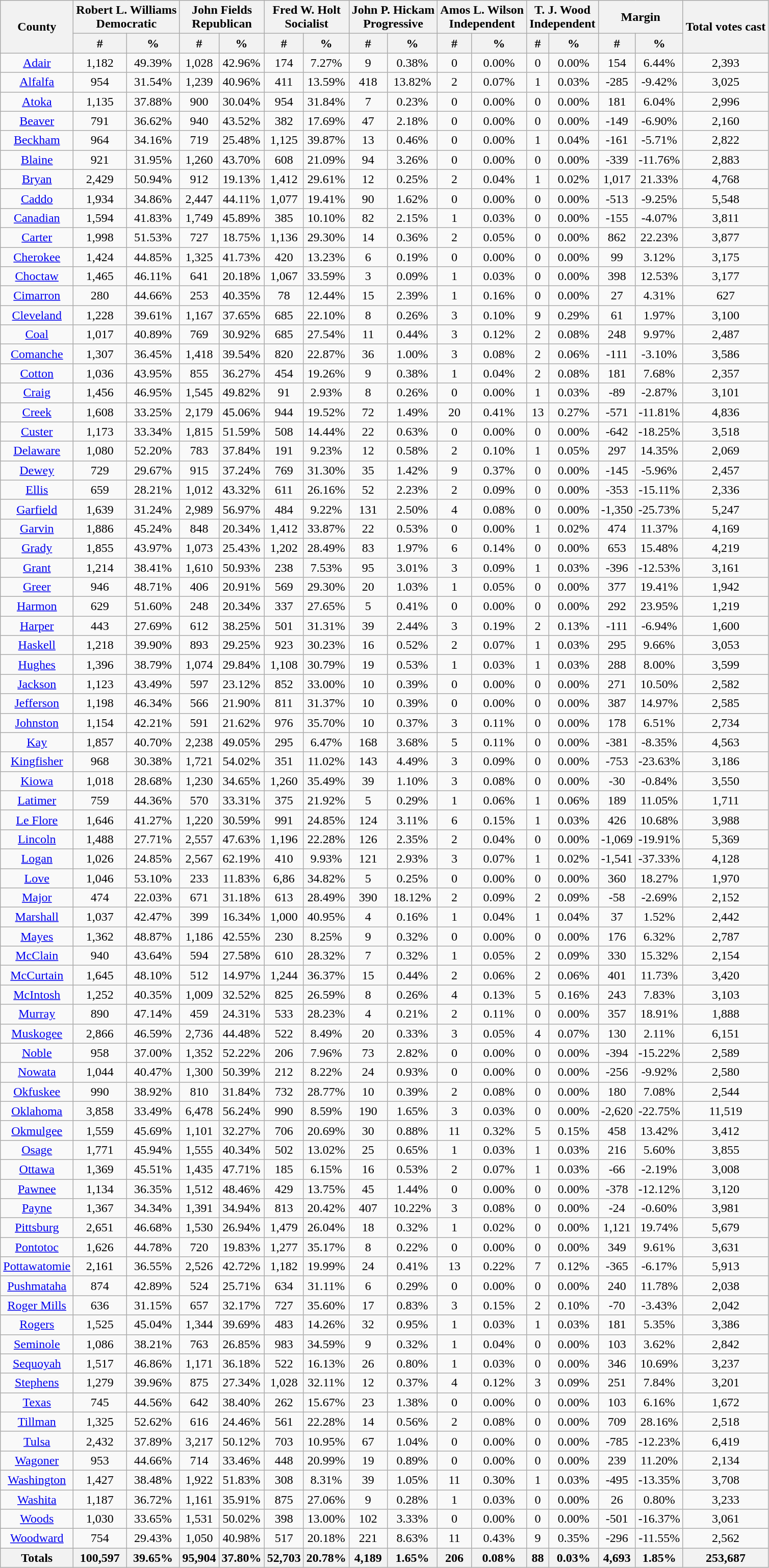<table class="wikitable sortable" style="text-align:center">
<tr>
<th rowspan="2" style="text-align:center;">County</th>
<th colspan="2" style="text-align:center;">Robert L. Williams<br>Democratic</th>
<th colspan="2" style="text-align:center;">John Fields<br>Republican</th>
<th colspan="2" style="text-align:center;">Fred W. Holt<br>Socialist</th>
<th colspan="2" style="text-align:center;">John P. Hickam<br>Progressive</th>
<th colspan="2" style="text-align:center;">Amos L. Wilson<br>Independent</th>
<th colspan="2" style="text-align:center;">T. J. Wood<br>Independent</th>
<th colspan="2" style="text-align:center;">Margin</th>
<th rowspan="2" style="text-align:center;">Total votes cast</th>
</tr>
<tr>
<th style="text-align:center;" data-sort-type="number">#</th>
<th style="text-align:center;" data-sort-type="number">%</th>
<th style="text-align:center;" data-sort-type="number">#</th>
<th style="text-align:center;" data-sort-type="number">%</th>
<th style="text-align:center;" data-sort-type="number">#</th>
<th style="text-align:center;" data-sort-type="number">%</th>
<th style="text-align:center;" data-sort-type="number">#</th>
<th style="text-align:center;" data-sort-type="number">%</th>
<th style="text-align:center;" data-sort-type="number">#</th>
<th style="text-align:center;" data-sort-type="number">%</th>
<th style="text-align:center;" data-sort-type="number">#</th>
<th style="text-align:center;" data-sort-type="number">%</th>
<th style="text-align:center;" data-sort-type="number">#</th>
<th style="text-align:center;" data-sort-type="number">%</th>
</tr>
<tr style="text-align:center;">
<td><a href='#'>Adair</a></td>
<td>1,182</td>
<td>49.39%</td>
<td>1,028</td>
<td>42.96%</td>
<td>174</td>
<td>7.27%</td>
<td>9</td>
<td>0.38%</td>
<td>0</td>
<td>0.00%</td>
<td>0</td>
<td>0.00%</td>
<td>154</td>
<td>6.44%</td>
<td>2,393</td>
</tr>
<tr style="text-align:center;">
<td><a href='#'>Alfalfa</a></td>
<td>954</td>
<td>31.54%</td>
<td>1,239</td>
<td>40.96%</td>
<td>411</td>
<td>13.59%</td>
<td>418</td>
<td>13.82%</td>
<td>2</td>
<td>0.07%</td>
<td>1</td>
<td>0.03%</td>
<td>-285</td>
<td>-9.42%</td>
<td>3,025</td>
</tr>
<tr style="text-align:center;">
<td><a href='#'>Atoka</a></td>
<td>1,135</td>
<td>37.88%</td>
<td>900</td>
<td>30.04%</td>
<td>954</td>
<td>31.84%</td>
<td>7</td>
<td>0.23%</td>
<td>0</td>
<td>0.00%</td>
<td>0</td>
<td>0.00%</td>
<td>181</td>
<td>6.04%</td>
<td>2,996</td>
</tr>
<tr style="text-align:center;">
<td><a href='#'>Beaver</a></td>
<td>791</td>
<td>36.62%</td>
<td>940</td>
<td>43.52%</td>
<td>382</td>
<td>17.69%</td>
<td>47</td>
<td>2.18%</td>
<td>0</td>
<td>0.00%</td>
<td>0</td>
<td>0.00%</td>
<td>-149</td>
<td>-6.90%</td>
<td>2,160</td>
</tr>
<tr style="text-align:center;">
<td><a href='#'>Beckham</a></td>
<td>964</td>
<td>34.16%</td>
<td>719</td>
<td>25.48%</td>
<td>1,125</td>
<td>39.87%</td>
<td>13</td>
<td>0.46%</td>
<td>0</td>
<td>0.00%</td>
<td>1</td>
<td>0.04%</td>
<td>-161</td>
<td>-5.71%</td>
<td>2,822</td>
</tr>
<tr style="text-align:center;">
<td><a href='#'>Blaine</a></td>
<td>921</td>
<td>31.95%</td>
<td>1,260</td>
<td>43.70%</td>
<td>608</td>
<td>21.09%</td>
<td>94</td>
<td>3.26%</td>
<td>0</td>
<td>0.00%</td>
<td>0</td>
<td>0.00%</td>
<td>-339</td>
<td>-11.76%</td>
<td>2,883</td>
</tr>
<tr style="text-align:center;">
<td><a href='#'>Bryan</a></td>
<td>2,429</td>
<td>50.94%</td>
<td>912</td>
<td>19.13%</td>
<td>1,412</td>
<td>29.61%</td>
<td>12</td>
<td>0.25%</td>
<td>2</td>
<td>0.04%</td>
<td>1</td>
<td>0.02%</td>
<td>1,017</td>
<td>21.33%</td>
<td>4,768</td>
</tr>
<tr style="text-align:center;">
<td><a href='#'>Caddo</a></td>
<td>1,934</td>
<td>34.86%</td>
<td>2,447</td>
<td>44.11%</td>
<td>1,077</td>
<td>19.41%</td>
<td>90</td>
<td>1.62%</td>
<td>0</td>
<td>0.00%</td>
<td>0</td>
<td>0.00%</td>
<td>-513</td>
<td>-9.25%</td>
<td>5,548</td>
</tr>
<tr style="text-align:center;">
<td><a href='#'>Canadian</a></td>
<td>1,594</td>
<td>41.83%</td>
<td>1,749</td>
<td>45.89%</td>
<td>385</td>
<td>10.10%</td>
<td>82</td>
<td>2.15%</td>
<td>1</td>
<td>0.03%</td>
<td>0</td>
<td>0.00%</td>
<td>-155</td>
<td>-4.07%</td>
<td>3,811</td>
</tr>
<tr style="text-align:center;">
<td><a href='#'>Carter</a></td>
<td>1,998</td>
<td>51.53%</td>
<td>727</td>
<td>18.75%</td>
<td>1,136</td>
<td>29.30%</td>
<td>14</td>
<td>0.36%</td>
<td>2</td>
<td>0.05%</td>
<td>0</td>
<td>0.00%</td>
<td>862</td>
<td>22.23%</td>
<td>3,877</td>
</tr>
<tr style="text-align:center;">
<td><a href='#'>Cherokee</a></td>
<td>1,424</td>
<td>44.85%</td>
<td>1,325</td>
<td>41.73%</td>
<td>420</td>
<td>13.23%</td>
<td>6</td>
<td>0.19%</td>
<td>0</td>
<td>0.00%</td>
<td>0</td>
<td>0.00%</td>
<td>99</td>
<td>3.12%</td>
<td>3,175</td>
</tr>
<tr style="text-align:center;">
<td><a href='#'>Choctaw</a></td>
<td>1,465</td>
<td>46.11%</td>
<td>641</td>
<td>20.18%</td>
<td>1,067</td>
<td>33.59%</td>
<td>3</td>
<td>0.09%</td>
<td>1</td>
<td>0.03%</td>
<td>0</td>
<td>0.00%</td>
<td>398</td>
<td>12.53%</td>
<td>3,177</td>
</tr>
<tr style="text-align:center;">
<td><a href='#'>Cimarron</a></td>
<td>280</td>
<td>44.66%</td>
<td>253</td>
<td>40.35%</td>
<td>78</td>
<td>12.44%</td>
<td>15</td>
<td>2.39%</td>
<td>1</td>
<td>0.16%</td>
<td>0</td>
<td>0.00%</td>
<td>27</td>
<td>4.31%</td>
<td>627</td>
</tr>
<tr style="text-align:center;">
<td><a href='#'>Cleveland</a></td>
<td>1,228</td>
<td>39.61%</td>
<td>1,167</td>
<td>37.65%</td>
<td>685</td>
<td>22.10%</td>
<td>8</td>
<td>0.26%</td>
<td>3</td>
<td>0.10%</td>
<td>9</td>
<td>0.29%</td>
<td>61</td>
<td>1.97%</td>
<td>3,100</td>
</tr>
<tr style="text-align:center;">
<td><a href='#'>Coal</a></td>
<td>1,017</td>
<td>40.89%</td>
<td>769</td>
<td>30.92%</td>
<td>685</td>
<td>27.54%</td>
<td>11</td>
<td>0.44%</td>
<td>3</td>
<td>0.12%</td>
<td>2</td>
<td>0.08%</td>
<td>248</td>
<td>9.97%</td>
<td>2,487</td>
</tr>
<tr style="text-align:center;">
<td><a href='#'>Comanche</a></td>
<td>1,307</td>
<td>36.45%</td>
<td>1,418</td>
<td>39.54%</td>
<td>820</td>
<td>22.87%</td>
<td>36</td>
<td>1.00%</td>
<td>3</td>
<td>0.08%</td>
<td>2</td>
<td>0.06%</td>
<td>-111</td>
<td>-3.10%</td>
<td>3,586</td>
</tr>
<tr style="text-align:center;">
<td><a href='#'>Cotton</a></td>
<td>1,036</td>
<td>43.95%</td>
<td>855</td>
<td>36.27%</td>
<td>454</td>
<td>19.26%</td>
<td>9</td>
<td>0.38%</td>
<td>1</td>
<td>0.04%</td>
<td>2</td>
<td>0.08%</td>
<td>181</td>
<td>7.68%</td>
<td>2,357</td>
</tr>
<tr style="text-align:center;">
<td><a href='#'>Craig</a></td>
<td>1,456</td>
<td>46.95%</td>
<td>1,545</td>
<td>49.82%</td>
<td>91</td>
<td>2.93%</td>
<td>8</td>
<td>0.26%</td>
<td>0</td>
<td>0.00%</td>
<td>1</td>
<td>0.03%</td>
<td>-89</td>
<td>-2.87%</td>
<td>3,101</td>
</tr>
<tr style="text-align:center;">
<td><a href='#'>Creek</a></td>
<td>1,608</td>
<td>33.25%</td>
<td>2,179</td>
<td>45.06%</td>
<td>944</td>
<td>19.52%</td>
<td>72</td>
<td>1.49%</td>
<td>20</td>
<td>0.41%</td>
<td>13</td>
<td>0.27%</td>
<td>-571</td>
<td>-11.81%</td>
<td>4,836</td>
</tr>
<tr style="text-align:center;">
<td><a href='#'>Custer</a></td>
<td>1,173</td>
<td>33.34%</td>
<td>1,815</td>
<td>51.59%</td>
<td>508</td>
<td>14.44%</td>
<td>22</td>
<td>0.63%</td>
<td>0</td>
<td>0.00%</td>
<td>0</td>
<td>0.00%</td>
<td>-642</td>
<td>-18.25%</td>
<td>3,518</td>
</tr>
<tr style="text-align:center;">
<td><a href='#'>Delaware</a></td>
<td>1,080</td>
<td>52.20%</td>
<td>783</td>
<td>37.84%</td>
<td>191</td>
<td>9.23%</td>
<td>12</td>
<td>0.58%</td>
<td>2</td>
<td>0.10%</td>
<td>1</td>
<td>0.05%</td>
<td>297</td>
<td>14.35%</td>
<td>2,069</td>
</tr>
<tr style="text-align:center;">
<td><a href='#'>Dewey</a></td>
<td>729</td>
<td>29.67%</td>
<td>915</td>
<td>37.24%</td>
<td>769</td>
<td>31.30%</td>
<td>35</td>
<td>1.42%</td>
<td>9</td>
<td>0.37%</td>
<td>0</td>
<td>0.00%</td>
<td>-145</td>
<td>-5.96%</td>
<td>2,457</td>
</tr>
<tr style="text-align:center;">
<td><a href='#'>Ellis</a></td>
<td>659</td>
<td>28.21%</td>
<td>1,012</td>
<td>43.32%</td>
<td>611</td>
<td>26.16%</td>
<td>52</td>
<td>2.23%</td>
<td>2</td>
<td>0.09%</td>
<td>0</td>
<td>0.00%</td>
<td>-353</td>
<td>-15.11%</td>
<td>2,336</td>
</tr>
<tr style="text-align:center;">
<td><a href='#'>Garfield</a></td>
<td>1,639</td>
<td>31.24%</td>
<td>2,989</td>
<td>56.97%</td>
<td>484</td>
<td>9.22%</td>
<td>131</td>
<td>2.50%</td>
<td>4</td>
<td>0.08%</td>
<td>0</td>
<td>0.00%</td>
<td>-1,350</td>
<td>-25.73%</td>
<td>5,247</td>
</tr>
<tr style="text-align:center;">
<td><a href='#'>Garvin</a></td>
<td>1,886</td>
<td>45.24%</td>
<td>848</td>
<td>20.34%</td>
<td>1,412</td>
<td>33.87%</td>
<td>22</td>
<td>0.53%</td>
<td>0</td>
<td>0.00%</td>
<td>1</td>
<td>0.02%</td>
<td>474</td>
<td>11.37%</td>
<td>4,169</td>
</tr>
<tr style="text-align:center;">
<td><a href='#'>Grady</a></td>
<td>1,855</td>
<td>43.97%</td>
<td>1,073</td>
<td>25.43%</td>
<td>1,202</td>
<td>28.49%</td>
<td>83</td>
<td>1.97%</td>
<td>6</td>
<td>0.14%</td>
<td>0</td>
<td>0.00%</td>
<td>653</td>
<td>15.48%</td>
<td>4,219</td>
</tr>
<tr style="text-align:center;">
<td><a href='#'>Grant</a></td>
<td>1,214</td>
<td>38.41%</td>
<td>1,610</td>
<td>50.93%</td>
<td>238</td>
<td>7.53%</td>
<td>95</td>
<td>3.01%</td>
<td>3</td>
<td>0.09%</td>
<td>1</td>
<td>0.03%</td>
<td>-396</td>
<td>-12.53%</td>
<td>3,161</td>
</tr>
<tr style="text-align:center;">
<td><a href='#'>Greer</a></td>
<td>946</td>
<td>48.71%</td>
<td>406</td>
<td>20.91%</td>
<td>569</td>
<td>29.30%</td>
<td>20</td>
<td>1.03%</td>
<td>1</td>
<td>0.05%</td>
<td>0</td>
<td>0.00%</td>
<td>377</td>
<td>19.41%</td>
<td>1,942</td>
</tr>
<tr style="text-align:center;">
<td><a href='#'>Harmon</a></td>
<td>629</td>
<td>51.60%</td>
<td>248</td>
<td>20.34%</td>
<td>337</td>
<td>27.65%</td>
<td>5</td>
<td>0.41%</td>
<td>0</td>
<td>0.00%</td>
<td>0</td>
<td>0.00%</td>
<td>292</td>
<td>23.95%</td>
<td>1,219</td>
</tr>
<tr style="text-align:center;">
<td><a href='#'>Harper</a></td>
<td>443</td>
<td>27.69%</td>
<td>612</td>
<td>38.25%</td>
<td>501</td>
<td>31.31%</td>
<td>39</td>
<td>2.44%</td>
<td>3</td>
<td>0.19%</td>
<td>2</td>
<td>0.13%</td>
<td>-111</td>
<td>-6.94%</td>
<td>1,600</td>
</tr>
<tr style="text-align:center;">
<td><a href='#'>Haskell</a></td>
<td>1,218</td>
<td>39.90%</td>
<td>893</td>
<td>29.25%</td>
<td>923</td>
<td>30.23%</td>
<td>16</td>
<td>0.52%</td>
<td>2</td>
<td>0.07%</td>
<td>1</td>
<td>0.03%</td>
<td>295</td>
<td>9.66%</td>
<td>3,053</td>
</tr>
<tr style="text-align:center;">
<td><a href='#'>Hughes</a></td>
<td>1,396</td>
<td>38.79%</td>
<td>1,074</td>
<td>29.84%</td>
<td>1,108</td>
<td>30.79%</td>
<td>19</td>
<td>0.53%</td>
<td>1</td>
<td>0.03%</td>
<td>1</td>
<td>0.03%</td>
<td>288</td>
<td>8.00%</td>
<td>3,599</td>
</tr>
<tr style="text-align:center;">
<td><a href='#'>Jackson</a></td>
<td>1,123</td>
<td>43.49%</td>
<td>597</td>
<td>23.12%</td>
<td>852</td>
<td>33.00%</td>
<td>10</td>
<td>0.39%</td>
<td>0</td>
<td>0.00%</td>
<td>0</td>
<td>0.00%</td>
<td>271</td>
<td>10.50%</td>
<td>2,582</td>
</tr>
<tr style="text-align:center;">
<td><a href='#'>Jefferson</a></td>
<td>1,198</td>
<td>46.34%</td>
<td>566</td>
<td>21.90%</td>
<td>811</td>
<td>31.37%</td>
<td>10</td>
<td>0.39%</td>
<td>0</td>
<td>0.00%</td>
<td>0</td>
<td>0.00%</td>
<td>387</td>
<td>14.97%</td>
<td>2,585</td>
</tr>
<tr style="text-align:center;">
<td><a href='#'>Johnston</a></td>
<td>1,154</td>
<td>42.21%</td>
<td>591</td>
<td>21.62%</td>
<td>976</td>
<td>35.70%</td>
<td>10</td>
<td>0.37%</td>
<td>3</td>
<td>0.11%</td>
<td>0</td>
<td>0.00%</td>
<td>178</td>
<td>6.51%</td>
<td>2,734</td>
</tr>
<tr style="text-align:center;">
<td><a href='#'>Kay</a></td>
<td>1,857</td>
<td>40.70%</td>
<td>2,238</td>
<td>49.05%</td>
<td>295</td>
<td>6.47%</td>
<td>168</td>
<td>3.68%</td>
<td>5</td>
<td>0.11%</td>
<td>0</td>
<td>0.00%</td>
<td>-381</td>
<td>-8.35%</td>
<td>4,563</td>
</tr>
<tr style="text-align:center;">
<td><a href='#'>Kingfisher</a></td>
<td>968</td>
<td>30.38%</td>
<td>1,721</td>
<td>54.02%</td>
<td>351</td>
<td>11.02%</td>
<td>143</td>
<td>4.49%</td>
<td>3</td>
<td>0.09%</td>
<td>0</td>
<td>0.00%</td>
<td>-753</td>
<td>-23.63%</td>
<td>3,186</td>
</tr>
<tr style="text-align:center;">
<td><a href='#'>Kiowa</a></td>
<td>1,018</td>
<td>28.68%</td>
<td>1,230</td>
<td>34.65%</td>
<td>1,260</td>
<td>35.49%</td>
<td>39</td>
<td>1.10%</td>
<td>3</td>
<td>0.08%</td>
<td>0</td>
<td>0.00%</td>
<td>-30</td>
<td>-0.84%</td>
<td>3,550</td>
</tr>
<tr style="text-align:center;">
<td><a href='#'>Latimer</a></td>
<td>759</td>
<td>44.36%</td>
<td>570</td>
<td>33.31%</td>
<td>375</td>
<td>21.92%</td>
<td>5</td>
<td>0.29%</td>
<td>1</td>
<td>0.06%</td>
<td>1</td>
<td>0.06%</td>
<td>189</td>
<td>11.05%</td>
<td>1,711</td>
</tr>
<tr style="text-align:center;">
<td><a href='#'>Le Flore</a></td>
<td>1,646</td>
<td>41.27%</td>
<td>1,220</td>
<td>30.59%</td>
<td>991</td>
<td>24.85%</td>
<td>124</td>
<td>3.11%</td>
<td>6</td>
<td>0.15%</td>
<td>1</td>
<td>0.03%</td>
<td>426</td>
<td>10.68%</td>
<td>3,988</td>
</tr>
<tr style="text-align:center;">
<td><a href='#'>Lincoln</a></td>
<td>1,488</td>
<td>27.71%</td>
<td>2,557</td>
<td>47.63%</td>
<td>1,196</td>
<td>22.28%</td>
<td>126</td>
<td>2.35%</td>
<td>2</td>
<td>0.04%</td>
<td>0</td>
<td>0.00%</td>
<td>-1,069</td>
<td>-19.91%</td>
<td>5,369</td>
</tr>
<tr style="text-align:center;">
<td><a href='#'>Logan</a></td>
<td>1,026</td>
<td>24.85%</td>
<td>2,567</td>
<td>62.19%</td>
<td>410</td>
<td>9.93%</td>
<td>121</td>
<td>2.93%</td>
<td>3</td>
<td>0.07%</td>
<td>1</td>
<td>0.02%</td>
<td>-1,541</td>
<td>-37.33%</td>
<td>4,128</td>
</tr>
<tr style="text-align:center;">
<td><a href='#'>Love</a></td>
<td>1,046</td>
<td>53.10%</td>
<td>233</td>
<td>11.83%</td>
<td>6,86</td>
<td>34.82%</td>
<td>5</td>
<td>0.25%</td>
<td>0</td>
<td>0.00%</td>
<td>0</td>
<td>0.00%</td>
<td>360</td>
<td>18.27%</td>
<td>1,970</td>
</tr>
<tr style="text-align:center;">
<td><a href='#'>Major</a></td>
<td>474</td>
<td>22.03%</td>
<td>671</td>
<td>31.18%</td>
<td>613</td>
<td>28.49%</td>
<td>390</td>
<td>18.12%</td>
<td>2</td>
<td>0.09%</td>
<td>2</td>
<td>0.09%</td>
<td>-58</td>
<td>-2.69%</td>
<td>2,152</td>
</tr>
<tr style="text-align:center;">
<td><a href='#'>Marshall</a></td>
<td>1,037</td>
<td>42.47%</td>
<td>399</td>
<td>16.34%</td>
<td>1,000</td>
<td>40.95%</td>
<td>4</td>
<td>0.16%</td>
<td>1</td>
<td>0.04%</td>
<td>1</td>
<td>0.04%</td>
<td>37</td>
<td>1.52%</td>
<td>2,442</td>
</tr>
<tr style="text-align:center;">
<td><a href='#'>Mayes</a></td>
<td>1,362</td>
<td>48.87%</td>
<td>1,186</td>
<td>42.55%</td>
<td>230</td>
<td>8.25%</td>
<td>9</td>
<td>0.32%</td>
<td>0</td>
<td>0.00%</td>
<td>0</td>
<td>0.00%</td>
<td>176</td>
<td>6.32%</td>
<td>2,787</td>
</tr>
<tr style="text-align:center;">
<td><a href='#'>McClain</a></td>
<td>940</td>
<td>43.64%</td>
<td>594</td>
<td>27.58%</td>
<td>610</td>
<td>28.32%</td>
<td>7</td>
<td>0.32%</td>
<td>1</td>
<td>0.05%</td>
<td>2</td>
<td>0.09%</td>
<td>330</td>
<td>15.32%</td>
<td>2,154</td>
</tr>
<tr style="text-align:center;">
<td><a href='#'>McCurtain</a></td>
<td>1,645</td>
<td>48.10%</td>
<td>512</td>
<td>14.97%</td>
<td>1,244</td>
<td>36.37%</td>
<td>15</td>
<td>0.44%</td>
<td>2</td>
<td>0.06%</td>
<td>2</td>
<td>0.06%</td>
<td>401</td>
<td>11.73%</td>
<td>3,420</td>
</tr>
<tr style="text-align:center;">
<td><a href='#'>McIntosh</a></td>
<td>1,252</td>
<td>40.35%</td>
<td>1,009</td>
<td>32.52%</td>
<td>825</td>
<td>26.59%</td>
<td>8</td>
<td>0.26%</td>
<td>4</td>
<td>0.13%</td>
<td>5</td>
<td>0.16%</td>
<td>243</td>
<td>7.83%</td>
<td>3,103</td>
</tr>
<tr style="text-align:center;">
<td><a href='#'>Murray</a></td>
<td>890</td>
<td>47.14%</td>
<td>459</td>
<td>24.31%</td>
<td>533</td>
<td>28.23%</td>
<td>4</td>
<td>0.21%</td>
<td>2</td>
<td>0.11%</td>
<td>0</td>
<td>0.00%</td>
<td>357</td>
<td>18.91%</td>
<td>1,888</td>
</tr>
<tr style="text-align:center;">
<td><a href='#'>Muskogee</a></td>
<td>2,866</td>
<td>46.59%</td>
<td>2,736</td>
<td>44.48%</td>
<td>522</td>
<td>8.49%</td>
<td>20</td>
<td>0.33%</td>
<td>3</td>
<td>0.05%</td>
<td>4</td>
<td>0.07%</td>
<td>130</td>
<td>2.11%</td>
<td>6,151</td>
</tr>
<tr style="text-align:center;">
<td><a href='#'>Noble</a></td>
<td>958</td>
<td>37.00%</td>
<td>1,352</td>
<td>52.22%</td>
<td>206</td>
<td>7.96%</td>
<td>73</td>
<td>2.82%</td>
<td>0</td>
<td>0.00%</td>
<td>0</td>
<td>0.00%</td>
<td>-394</td>
<td>-15.22%</td>
<td>2,589</td>
</tr>
<tr style="text-align:center;">
<td><a href='#'>Nowata</a></td>
<td>1,044</td>
<td>40.47%</td>
<td>1,300</td>
<td>50.39%</td>
<td>212</td>
<td>8.22%</td>
<td>24</td>
<td>0.93%</td>
<td>0</td>
<td>0.00%</td>
<td>0</td>
<td>0.00%</td>
<td>-256</td>
<td>-9.92%</td>
<td>2,580</td>
</tr>
<tr style="text-align:center;">
<td><a href='#'>Okfuskee</a></td>
<td>990</td>
<td>38.92%</td>
<td>810</td>
<td>31.84%</td>
<td>732</td>
<td>28.77%</td>
<td>10</td>
<td>0.39%</td>
<td>2</td>
<td>0.08%</td>
<td>0</td>
<td>0.00%</td>
<td>180</td>
<td>7.08%</td>
<td>2,544</td>
</tr>
<tr style="text-align:center;">
<td><a href='#'>Oklahoma</a></td>
<td>3,858</td>
<td>33.49%</td>
<td>6,478</td>
<td>56.24%</td>
<td>990</td>
<td>8.59%</td>
<td>190</td>
<td>1.65%</td>
<td>3</td>
<td>0.03%</td>
<td>0</td>
<td>0.00%</td>
<td>-2,620</td>
<td>-22.75%</td>
<td>11,519</td>
</tr>
<tr style="text-align:center;">
<td><a href='#'>Okmulgee</a></td>
<td>1,559</td>
<td>45.69%</td>
<td>1,101</td>
<td>32.27%</td>
<td>706</td>
<td>20.69%</td>
<td>30</td>
<td>0.88%</td>
<td>11</td>
<td>0.32%</td>
<td>5</td>
<td>0.15%</td>
<td>458</td>
<td>13.42%</td>
<td>3,412</td>
</tr>
<tr style="text-align:center;">
<td><a href='#'>Osage</a></td>
<td>1,771</td>
<td>45.94%</td>
<td>1,555</td>
<td>40.34%</td>
<td>502</td>
<td>13.02%</td>
<td>25</td>
<td>0.65%</td>
<td>1</td>
<td>0.03%</td>
<td>1</td>
<td>0.03%</td>
<td>216</td>
<td>5.60%</td>
<td>3,855</td>
</tr>
<tr style="text-align:center;">
<td><a href='#'>Ottawa</a></td>
<td>1,369</td>
<td>45.51%</td>
<td>1,435</td>
<td>47.71%</td>
<td>185</td>
<td>6.15%</td>
<td>16</td>
<td>0.53%</td>
<td>2</td>
<td>0.07%</td>
<td>1</td>
<td>0.03%</td>
<td>-66</td>
<td>-2.19%</td>
<td>3,008</td>
</tr>
<tr style="text-align:center;">
<td><a href='#'>Pawnee</a></td>
<td>1,134</td>
<td>36.35%</td>
<td>1,512</td>
<td>48.46%</td>
<td>429</td>
<td>13.75%</td>
<td>45</td>
<td>1.44%</td>
<td>0</td>
<td>0.00%</td>
<td>0</td>
<td>0.00%</td>
<td>-378</td>
<td>-12.12%</td>
<td>3,120</td>
</tr>
<tr style="text-align:center;">
<td><a href='#'>Payne</a></td>
<td>1,367</td>
<td>34.34%</td>
<td>1,391</td>
<td>34.94%</td>
<td>813</td>
<td>20.42%</td>
<td>407</td>
<td>10.22%</td>
<td>3</td>
<td>0.08%</td>
<td>0</td>
<td>0.00%</td>
<td>-24</td>
<td>-0.60%</td>
<td>3,981</td>
</tr>
<tr style="text-align:center;">
<td><a href='#'>Pittsburg</a></td>
<td>2,651</td>
<td>46.68%</td>
<td>1,530</td>
<td>26.94%</td>
<td>1,479</td>
<td>26.04%</td>
<td>18</td>
<td>0.32%</td>
<td>1</td>
<td>0.02%</td>
<td>0</td>
<td>0.00%</td>
<td>1,121</td>
<td>19.74%</td>
<td>5,679</td>
</tr>
<tr style="text-align:center;">
<td><a href='#'>Pontotoc</a></td>
<td>1,626</td>
<td>44.78%</td>
<td>720</td>
<td>19.83%</td>
<td>1,277</td>
<td>35.17%</td>
<td>8</td>
<td>0.22%</td>
<td>0</td>
<td>0.00%</td>
<td>0</td>
<td>0.00%</td>
<td>349</td>
<td>9.61%</td>
<td>3,631</td>
</tr>
<tr style="text-align:center;">
<td><a href='#'>Pottawatomie</a></td>
<td>2,161</td>
<td>36.55%</td>
<td>2,526</td>
<td>42.72%</td>
<td>1,182</td>
<td>19.99%</td>
<td>24</td>
<td>0.41%</td>
<td>13</td>
<td>0.22%</td>
<td>7</td>
<td>0.12%</td>
<td>-365</td>
<td>-6.17%</td>
<td>5,913</td>
</tr>
<tr style="text-align:center;">
<td><a href='#'>Pushmataha</a></td>
<td>874</td>
<td>42.89%</td>
<td>524</td>
<td>25.71%</td>
<td>634</td>
<td>31.11%</td>
<td>6</td>
<td>0.29%</td>
<td>0</td>
<td>0.00%</td>
<td>0</td>
<td>0.00%</td>
<td>240</td>
<td>11.78%</td>
<td>2,038</td>
</tr>
<tr style="text-align:center;">
<td><a href='#'>Roger Mills</a></td>
<td>636</td>
<td>31.15%</td>
<td>657</td>
<td>32.17%</td>
<td>727</td>
<td>35.60%</td>
<td>17</td>
<td>0.83%</td>
<td>3</td>
<td>0.15%</td>
<td>2</td>
<td>0.10%</td>
<td>-70</td>
<td>-3.43%</td>
<td>2,042</td>
</tr>
<tr style="text-align:center;">
<td><a href='#'>Rogers</a></td>
<td>1,525</td>
<td>45.04%</td>
<td>1,344</td>
<td>39.69%</td>
<td>483</td>
<td>14.26%</td>
<td>32</td>
<td>0.95%</td>
<td>1</td>
<td>0.03%</td>
<td>1</td>
<td>0.03%</td>
<td>181</td>
<td>5.35%</td>
<td>3,386</td>
</tr>
<tr style="text-align:center;">
<td><a href='#'>Seminole</a></td>
<td>1,086</td>
<td>38.21%</td>
<td>763</td>
<td>26.85%</td>
<td>983</td>
<td>34.59%</td>
<td>9</td>
<td>0.32%</td>
<td>1</td>
<td>0.04%</td>
<td>0</td>
<td>0.00%</td>
<td>103</td>
<td>3.62%</td>
<td>2,842</td>
</tr>
<tr style="text-align:center;">
<td><a href='#'>Sequoyah</a></td>
<td>1,517</td>
<td>46.86%</td>
<td>1,171</td>
<td>36.18%</td>
<td>522</td>
<td>16.13%</td>
<td>26</td>
<td>0.80%</td>
<td>1</td>
<td>0.03%</td>
<td>0</td>
<td>0.00%</td>
<td>346</td>
<td>10.69%</td>
<td>3,237</td>
</tr>
<tr style="text-align:center;">
<td><a href='#'>Stephens</a></td>
<td>1,279</td>
<td>39.96%</td>
<td>875</td>
<td>27.34%</td>
<td>1,028</td>
<td>32.11%</td>
<td>12</td>
<td>0.37%</td>
<td>4</td>
<td>0.12%</td>
<td>3</td>
<td>0.09%</td>
<td>251</td>
<td>7.84%</td>
<td>3,201</td>
</tr>
<tr style="text-align:center;">
<td><a href='#'>Texas</a></td>
<td>745</td>
<td>44.56%</td>
<td>642</td>
<td>38.40%</td>
<td>262</td>
<td>15.67%</td>
<td>23</td>
<td>1.38%</td>
<td>0</td>
<td>0.00%</td>
<td>0</td>
<td>0.00%</td>
<td>103</td>
<td>6.16%</td>
<td>1,672</td>
</tr>
<tr style="text-align:center;">
<td><a href='#'>Tillman</a></td>
<td>1,325</td>
<td>52.62%</td>
<td>616</td>
<td>24.46%</td>
<td>561</td>
<td>22.28%</td>
<td>14</td>
<td>0.56%</td>
<td>2</td>
<td>0.08%</td>
<td>0</td>
<td>0.00%</td>
<td>709</td>
<td>28.16%</td>
<td>2,518</td>
</tr>
<tr style="text-align:center;">
<td><a href='#'>Tulsa</a></td>
<td>2,432</td>
<td>37.89%</td>
<td>3,217</td>
<td>50.12%</td>
<td>703</td>
<td>10.95%</td>
<td>67</td>
<td>1.04%</td>
<td>0</td>
<td>0.00%</td>
<td>0</td>
<td>0.00%</td>
<td>-785</td>
<td>-12.23%</td>
<td>6,419</td>
</tr>
<tr style="text-align:center;">
<td><a href='#'>Wagoner</a></td>
<td>953</td>
<td>44.66%</td>
<td>714</td>
<td>33.46%</td>
<td>448</td>
<td>20.99%</td>
<td>19</td>
<td>0.89%</td>
<td>0</td>
<td>0.00%</td>
<td>0</td>
<td>0.00%</td>
<td>239</td>
<td>11.20%</td>
<td>2,134</td>
</tr>
<tr style="text-align:center;">
<td><a href='#'>Washington</a></td>
<td>1,427</td>
<td>38.48%</td>
<td>1,922</td>
<td>51.83%</td>
<td>308</td>
<td>8.31%</td>
<td>39</td>
<td>1.05%</td>
<td>11</td>
<td>0.30%</td>
<td>1</td>
<td>0.03%</td>
<td>-495</td>
<td>-13.35%</td>
<td>3,708</td>
</tr>
<tr style="text-align:center;">
<td><a href='#'>Washita</a></td>
<td>1,187</td>
<td>36.72%</td>
<td>1,161</td>
<td>35.91%</td>
<td>875</td>
<td>27.06%</td>
<td>9</td>
<td>0.28%</td>
<td>1</td>
<td>0.03%</td>
<td>0</td>
<td>0.00%</td>
<td>26</td>
<td>0.80%</td>
<td>3,233</td>
</tr>
<tr style="text-align:center;">
<td><a href='#'>Woods</a></td>
<td>1,030</td>
<td>33.65%</td>
<td>1,531</td>
<td>50.02%</td>
<td>398</td>
<td>13.00%</td>
<td>102</td>
<td>3.33%</td>
<td>0</td>
<td>0.00%</td>
<td>0</td>
<td>0.00%</td>
<td>-501</td>
<td>-16.37%</td>
<td>3,061</td>
</tr>
<tr style="text-align:center;">
<td><a href='#'>Woodward</a></td>
<td>754</td>
<td>29.43%</td>
<td>1,050</td>
<td>40.98%</td>
<td>517</td>
<td>20.18%</td>
<td>221</td>
<td>8.63%</td>
<td>11</td>
<td>0.43%</td>
<td>9</td>
<td>0.35%</td>
<td>-296</td>
<td>-11.55%</td>
<td>2,562</td>
</tr>
<tr style="text-align:center;">
<th>Totals</th>
<th>100,597</th>
<th>39.65%</th>
<th>95,904</th>
<th>37.80%</th>
<th>52,703</th>
<th>20.78%</th>
<th>4,189</th>
<th>1.65%</th>
<th>206</th>
<th>0.08%</th>
<th>88</th>
<th>0.03%</th>
<th>4,693</th>
<th>1.85%</th>
<th>253,687</th>
</tr>
</table>
